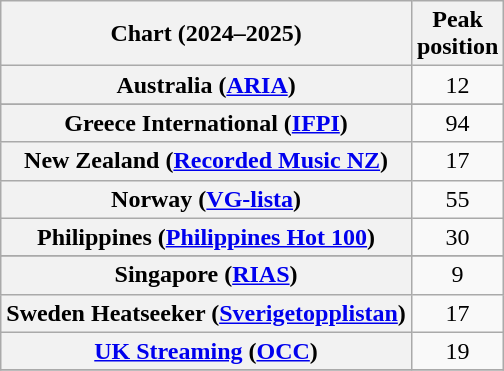<table class="wikitable sortable plainrowheaders" style="text-align:center">
<tr>
<th scope="col">Chart (2024–2025)</th>
<th scope="col">Peak<br>position</th>
</tr>
<tr>
<th scope="row">Australia (<a href='#'>ARIA</a>)</th>
<td>12</td>
</tr>
<tr>
</tr>
<tr>
</tr>
<tr>
<th scope="row">Greece International (<a href='#'>IFPI</a>)</th>
<td>94</td>
</tr>
<tr>
<th scope="row">New Zealand (<a href='#'>Recorded Music NZ</a>)</th>
<td>17</td>
</tr>
<tr>
<th scope="row">Norway (<a href='#'>VG-lista</a>)</th>
<td>55</td>
</tr>
<tr>
<th scope="row">Philippines (<a href='#'>Philippines Hot 100</a>)</th>
<td>30</td>
</tr>
<tr>
</tr>
<tr>
<th scope="row">Singapore (<a href='#'>RIAS</a>)</th>
<td>9</td>
</tr>
<tr>
<th scope="row">Sweden Heatseeker (<a href='#'>Sverigetopplistan</a>)</th>
<td>17</td>
</tr>
<tr>
<th scope="row"><a href='#'>UK Streaming</a> (<a href='#'>OCC</a>)</th>
<td>19</td>
</tr>
<tr>
</tr>
</table>
